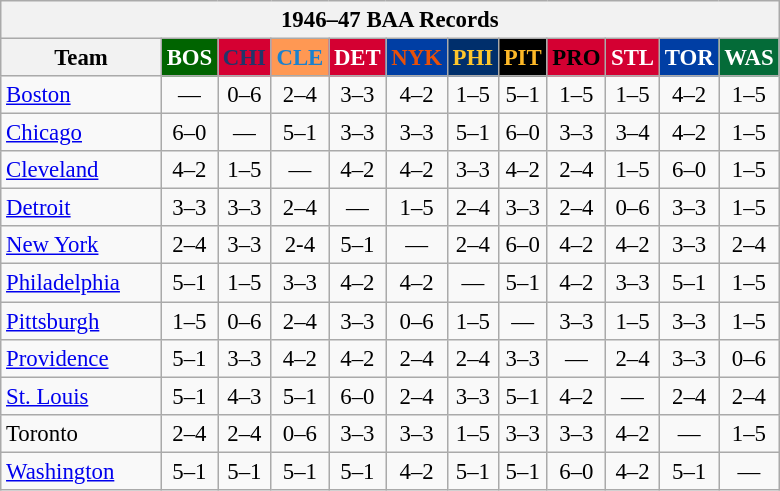<table class="wikitable" style="font-size:95%; text-align:center;">
<tr>
<th colspan=12>1946–47 BAA Records</th>
</tr>
<tr>
<th width=100>Team</th>
<th style="background:#006400;color:#FFFFFF;width=35">BOS</th>
<th style="background:#D50032;color:#22356A;width=35">CHI</th>
<th style="background:#FF9853;color:#1B81CE;width=35">CLE</th>
<th style="background:#D40032;color:#FFFFFF;width=35">DET</th>
<th style="background:#003EA4;color:#E85109;width=35">NYK</th>
<th style="background:#002F6C;color:#FFC72C;width=35">PHI</th>
<th style="background:#000000;color:#FDB827;width=35">PIT</th>
<th style="background:#D40032;color:#000000;width=35">PRO</th>
<th style="background:#D40032;color:#FFFFFF;width=35">STL</th>
<th style="background:#003EA4;color:#FFFFFF;width=35">TOR</th>
<th style="background:#046B38;color:#FFFFFF;width=35">WAS</th>
</tr>
<tr>
<td style="text-align:left;"><a href='#'>Boston</a></td>
<td>—</td>
<td>0–6</td>
<td>2–4</td>
<td>3–3</td>
<td>4–2</td>
<td>1–5</td>
<td>5–1</td>
<td>1–5</td>
<td>1–5</td>
<td>4–2</td>
<td>1–5</td>
</tr>
<tr>
<td style="text-align:left;"><a href='#'>Chicago</a></td>
<td>6–0</td>
<td>—</td>
<td>5–1</td>
<td>3–3</td>
<td>3–3</td>
<td>5–1</td>
<td>6–0</td>
<td>3–3</td>
<td>3–4</td>
<td>4–2</td>
<td>1–5</td>
</tr>
<tr>
<td style="text-align:left;"><a href='#'>Cleveland</a></td>
<td>4–2</td>
<td>1–5</td>
<td>—</td>
<td>4–2</td>
<td>4–2</td>
<td>3–3</td>
<td>4–2</td>
<td>2–4</td>
<td>1–5</td>
<td>6–0</td>
<td>1–5</td>
</tr>
<tr>
<td style="text-align:left;"><a href='#'>Detroit</a></td>
<td>3–3</td>
<td>3–3</td>
<td>2–4</td>
<td>—</td>
<td>1–5</td>
<td>2–4</td>
<td>3–3</td>
<td>2–4</td>
<td>0–6</td>
<td>3–3</td>
<td>1–5</td>
</tr>
<tr>
<td style="text-align:left;"><a href='#'>New York</a></td>
<td>2–4</td>
<td>3–3</td>
<td>2-4</td>
<td>5–1</td>
<td>—</td>
<td>2–4</td>
<td>6–0</td>
<td>4–2</td>
<td>4–2</td>
<td>3–3</td>
<td>2–4</td>
</tr>
<tr>
<td style="text-align:left;"><a href='#'>Philadelphia</a></td>
<td>5–1</td>
<td>1–5</td>
<td>3–3</td>
<td>4–2</td>
<td>4–2</td>
<td>—</td>
<td>5–1</td>
<td>4–2</td>
<td>3–3</td>
<td>5–1</td>
<td>1–5</td>
</tr>
<tr>
<td style="text-align:left;"><a href='#'>Pittsburgh</a></td>
<td>1–5</td>
<td>0–6</td>
<td>2–4</td>
<td>3–3</td>
<td>0–6</td>
<td>1–5</td>
<td>—</td>
<td>3–3</td>
<td>1–5</td>
<td>3–3</td>
<td>1–5</td>
</tr>
<tr>
<td style="text-align:left;"><a href='#'>Providence</a></td>
<td>5–1</td>
<td>3–3</td>
<td>4–2</td>
<td>4–2</td>
<td>2–4</td>
<td>2–4</td>
<td>3–3</td>
<td>—</td>
<td>2–4</td>
<td>3–3</td>
<td>0–6</td>
</tr>
<tr>
<td style="text-align:left;"><a href='#'>St. Louis</a></td>
<td>5–1</td>
<td>4–3</td>
<td>5–1</td>
<td>6–0</td>
<td>2–4</td>
<td>3–3</td>
<td>5–1</td>
<td>4–2</td>
<td>—</td>
<td>2–4</td>
<td>2–4</td>
</tr>
<tr>
<td style="text-align:left;">Toronto</td>
<td>2–4</td>
<td>2–4</td>
<td>0–6</td>
<td>3–3</td>
<td>3–3</td>
<td>1–5</td>
<td>3–3</td>
<td>3–3</td>
<td>4–2</td>
<td>—</td>
<td>1–5</td>
</tr>
<tr>
<td style="text-align:left;"><a href='#'>Washington</a></td>
<td>5–1</td>
<td>5–1</td>
<td>5–1</td>
<td>5–1</td>
<td>4–2</td>
<td>5–1</td>
<td>5–1</td>
<td>6–0</td>
<td>4–2</td>
<td>5–1</td>
<td>—</td>
</tr>
</table>
